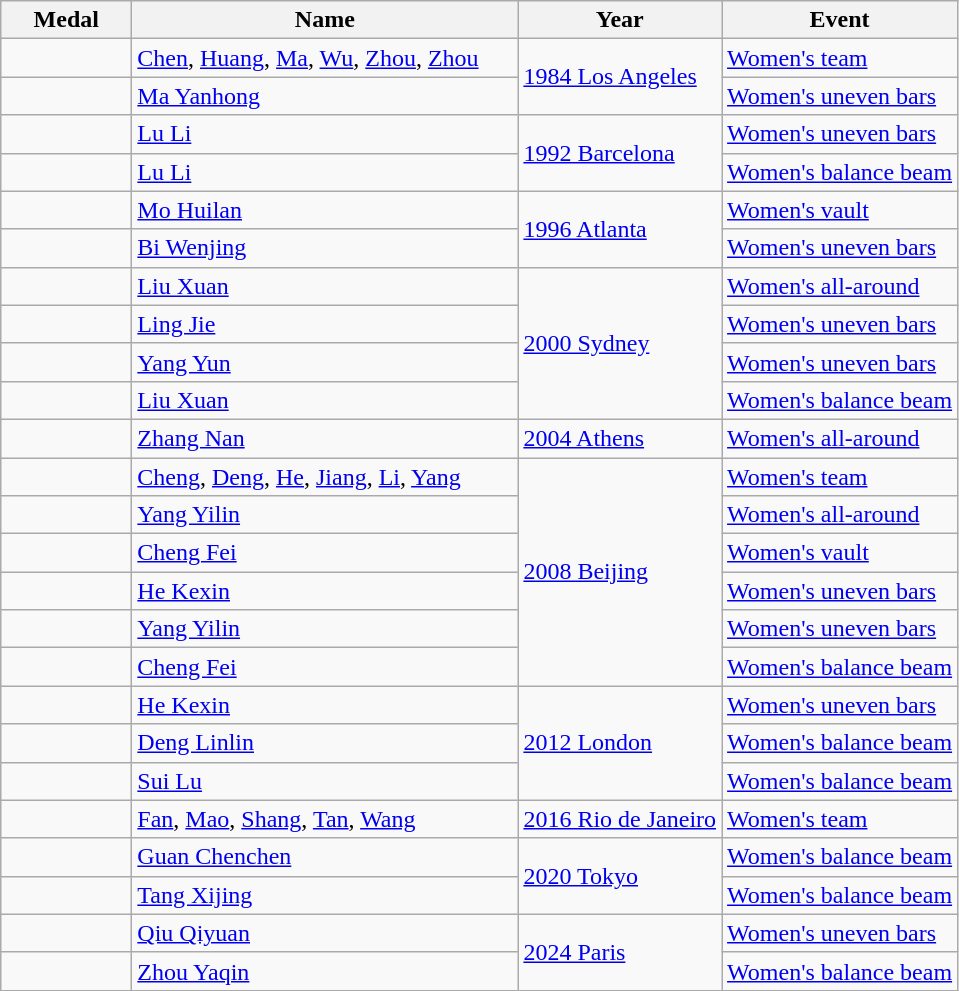<table class="wikitable sortable">
<tr>
<th style="width:5em;">Medal</th>
<th width=250>Name</th>
<th>Year</th>
<th>Event</th>
</tr>
<tr>
<td></td>
<td><a href='#'>Chen</a>, <a href='#'>Huang</a>, <a href='#'>Ma</a>, <a href='#'>Wu</a>, <a href='#'>Zhou</a>, <a href='#'>Zhou</a></td>
<td rowspan="2"> <a href='#'>1984 Los Angeles</a></td>
<td><a href='#'>Women's team</a></td>
</tr>
<tr>
<td></td>
<td><a href='#'>Ma Yanhong</a></td>
<td><a href='#'>Women's uneven bars</a></td>
</tr>
<tr>
<td></td>
<td><a href='#'>Lu Li</a></td>
<td rowspan="2"> <a href='#'>1992 Barcelona</a></td>
<td><a href='#'>Women's uneven bars</a></td>
</tr>
<tr>
<td></td>
<td><a href='#'>Lu Li</a></td>
<td><a href='#'>Women's balance beam</a></td>
</tr>
<tr>
<td></td>
<td><a href='#'>Mo Huilan</a></td>
<td rowspan="2"> <a href='#'>1996 Atlanta</a></td>
<td><a href='#'>Women's vault</a></td>
</tr>
<tr>
<td></td>
<td><a href='#'>Bi Wenjing</a></td>
<td><a href='#'>Women's uneven bars</a></td>
</tr>
<tr>
<td></td>
<td><a href='#'>Liu Xuan</a></td>
<td rowspan="4"> <a href='#'>2000 Sydney</a></td>
<td><a href='#'>Women's all-around</a></td>
</tr>
<tr>
<td></td>
<td><a href='#'>Ling Jie</a></td>
<td><a href='#'>Women's uneven bars</a></td>
</tr>
<tr>
<td></td>
<td><a href='#'>Yang Yun</a></td>
<td><a href='#'>Women's uneven bars</a></td>
</tr>
<tr>
<td></td>
<td><a href='#'>Liu Xuan</a></td>
<td><a href='#'>Women's balance beam</a></td>
</tr>
<tr>
<td></td>
<td><a href='#'>Zhang Nan</a></td>
<td> <a href='#'>2004 Athens</a></td>
<td><a href='#'>Women's all-around</a></td>
</tr>
<tr>
<td></td>
<td><a href='#'>Cheng</a>, <a href='#'>Deng</a>, <a href='#'>He</a>, <a href='#'>Jiang</a>, <a href='#'>Li</a>, <a href='#'>Yang</a></td>
<td rowspan="6"> <a href='#'>2008 Beijing</a></td>
<td><a href='#'>Women's team</a></td>
</tr>
<tr>
<td></td>
<td><a href='#'>Yang Yilin</a></td>
<td><a href='#'>Women's all-around</a></td>
</tr>
<tr>
<td></td>
<td><a href='#'>Cheng Fei</a></td>
<td><a href='#'>Women's vault</a></td>
</tr>
<tr>
<td></td>
<td><a href='#'>He Kexin</a></td>
<td><a href='#'>Women's uneven bars</a></td>
</tr>
<tr>
<td></td>
<td><a href='#'>Yang Yilin</a></td>
<td><a href='#'>Women's uneven bars</a></td>
</tr>
<tr>
<td></td>
<td><a href='#'>Cheng Fei</a></td>
<td><a href='#'>Women's balance beam</a></td>
</tr>
<tr>
<td></td>
<td><a href='#'>He Kexin</a></td>
<td rowspan="3"> <a href='#'>2012 London</a></td>
<td><a href='#'>Women's uneven bars</a></td>
</tr>
<tr>
<td></td>
<td><a href='#'>Deng Linlin</a></td>
<td><a href='#'>Women's balance beam</a></td>
</tr>
<tr>
<td></td>
<td><a href='#'>Sui Lu</a></td>
<td><a href='#'>Women's balance beam</a></td>
</tr>
<tr>
<td></td>
<td><a href='#'>Fan</a>, <a href='#'>Mao</a>, <a href='#'>Shang</a>, <a href='#'>Tan</a>, <a href='#'>Wang</a></td>
<td> <a href='#'>2016 Rio de Janeiro</a></td>
<td><a href='#'>Women's team</a></td>
</tr>
<tr>
<td></td>
<td><a href='#'>Guan Chenchen</a></td>
<td rowspan="2"> <a href='#'>2020 Tokyo</a></td>
<td><a href='#'>Women's balance beam</a></td>
</tr>
<tr>
<td></td>
<td><a href='#'>Tang Xijing</a></td>
<td><a href='#'>Women's balance beam</a></td>
</tr>
<tr>
<td></td>
<td><a href='#'>Qiu Qiyuan</a></td>
<td rowspan="2"> <a href='#'>2024 Paris</a></td>
<td><a href='#'>Women's uneven bars</a></td>
</tr>
<tr>
<td></td>
<td><a href='#'>Zhou Yaqin</a></td>
<td><a href='#'>Women's balance beam</a></td>
</tr>
</table>
